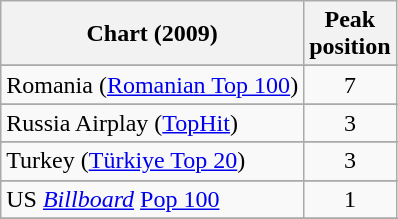<table class="wikitable sortable">
<tr>
<th>Chart (2009)</th>
<th>Peak<br>position</th>
</tr>
<tr>
</tr>
<tr>
</tr>
<tr>
</tr>
<tr>
</tr>
<tr>
</tr>
<tr>
</tr>
<tr>
</tr>
<tr>
</tr>
<tr>
</tr>
<tr>
</tr>
<tr>
</tr>
<tr>
</tr>
<tr>
<td>Romania (<a href='#'>Romanian Top 100</a>)</td>
<td style="text-align:center;">7</td>
</tr>
<tr>
</tr>
<tr>
<td>Russia Airplay (<a href='#'>TopHit</a>)</td>
<td style="text-align:center;">3</td>
</tr>
<tr>
</tr>
<tr>
</tr>
<tr>
<td>Turkey (<a href='#'>Türkiye Top 20</a>)</td>
<td style="text-align:center;">3</td>
</tr>
<tr>
</tr>
<tr>
</tr>
<tr>
</tr>
<tr>
<td>US <em><a href='#'>Billboard</a></em> <a href='#'>Pop 100</a></td>
<td style="text-align:center;">1</td>
</tr>
<tr>
</tr>
<tr>
</tr>
<tr>
</tr>
<tr>
</tr>
</table>
